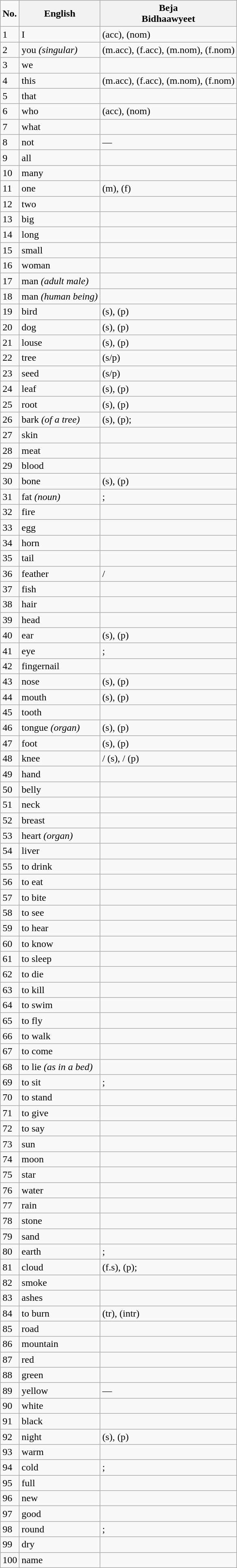<table class="wikitable">
<tr>
<td i=No><strong>No.</strong></td>
<th c=en>English</th>
<th c=01>Beja<br>Bidhaawyeet</th>
</tr>
<tr>
<td i=No>1</td>
<td c=en>I</td>
<td c=01> (acc),  (nom)</td>
</tr>
<tr>
<td i=No>2</td>
<td c=en>you <em>(singular)</em></td>
<td c=01> (m.acc),  (f.acc),  (m.nom),  (f.nom)</td>
</tr>
<tr>
<td i=No>3</td>
<td c=en>we</td>
<td c=01></td>
</tr>
<tr>
<td i=No>4</td>
<td c=en>this</td>
<td c=01> (m.acc),  (f.acc),  (m.nom),  (f.nom)</td>
</tr>
<tr>
<td i=No>5</td>
<td c=en>that</td>
<td c=01></td>
</tr>
<tr>
<td i=No>6</td>
<td c=en>who</td>
<td c=01> (acc),  (nom)</td>
</tr>
<tr>
<td i=No>7</td>
<td c=en>what</td>
<td c=01></td>
</tr>
<tr>
<td i=No>8</td>
<td c=en>not</td>
<td c=01>—</td>
</tr>
<tr>
<td i=No>9</td>
<td c=en>all</td>
<td c=01></td>
</tr>
<tr>
<td i=No>10</td>
<td c=en>many</td>
<td c=01></td>
</tr>
<tr>
<td i=No>11</td>
<td c=en>one</td>
<td c=01> (m),  (f)</td>
</tr>
<tr>
<td i=No>12</td>
<td c=en>two</td>
<td c=01></td>
</tr>
<tr>
<td i=No>13</td>
<td c=en>big</td>
<td c=01></td>
</tr>
<tr>
<td i=No>14</td>
<td c=en>long</td>
<td c=01></td>
</tr>
<tr>
<td i=No>15</td>
<td c=en>small</td>
<td c=01></td>
</tr>
<tr>
<td i=No>16</td>
<td c=en>woman</td>
<td c=01></td>
</tr>
<tr>
<td i=No>17</td>
<td c=en>man <em>(adult male)</em></td>
<td c=01></td>
</tr>
<tr>
<td i=No>18</td>
<td c=en>man <em>(human being)</em></td>
<td c=01></td>
</tr>
<tr>
<td i=No>19</td>
<td c=en>bird</td>
<td c=01> (s),  (p)</td>
</tr>
<tr>
<td i=No>20</td>
<td c=en>dog</td>
<td c=01> (s),  (p)</td>
</tr>
<tr>
<td i=No>21</td>
<td c=en>louse</td>
<td c=01> (s),  (p)</td>
</tr>
<tr>
<td i=No>22</td>
<td c=en>tree</td>
<td c=01> (s/p)</td>
</tr>
<tr>
<td i=No>23</td>
<td c=en>seed</td>
<td c=01> (s/p)</td>
</tr>
<tr>
<td i=No>24</td>
<td c=en>leaf</td>
<td c=01> (s),  (p)</td>
</tr>
<tr>
<td i=No>25</td>
<td c=en>root</td>
<td c=01> (s),  (p)</td>
</tr>
<tr>
<td i=No>26</td>
<td c=en>bark <em>(of a tree)</em></td>
<td c=01> (s),  (p); </td>
</tr>
<tr>
<td i=No>27</td>
<td c=en>skin</td>
<td c=01></td>
</tr>
<tr>
<td i=No>28</td>
<td c=en>meat</td>
<td c=01></td>
</tr>
<tr>
<td i=No>29</td>
<td c=en>blood</td>
<td c=01></td>
</tr>
<tr>
<td i=No>30</td>
<td c=en>bone</td>
<td c=01> (s),  (p)</td>
</tr>
<tr>
<td i=No>31</td>
<td c=en>fat <em>(noun)</em></td>
<td c=01>; </td>
</tr>
<tr>
<td i=No>32</td>
<td c=en>fire</td>
<td c=01></td>
</tr>
<tr>
<td i=No>33</td>
<td c=en>egg</td>
<td c=01></td>
</tr>
<tr>
<td i=No>34</td>
<td c=en>horn</td>
<td c=01></td>
</tr>
<tr>
<td i=No>35</td>
<td c=en>tail</td>
<td c=01></td>
</tr>
<tr>
<td i=No>36</td>
<td c=en>feather</td>
<td c=01>/</td>
</tr>
<tr>
<td i=No>37</td>
<td c=en>fish</td>
<td c=01></td>
</tr>
<tr>
<td i=No>38</td>
<td c=en>hair</td>
<td c=01></td>
</tr>
<tr>
<td i=No>39</td>
<td c=en>head</td>
<td c=01></td>
</tr>
<tr>
<td i=No>40</td>
<td c=en>ear</td>
<td c=01> (s),  (p)</td>
</tr>
<tr>
<td i=No>41</td>
<td c=en>eye</td>
<td c=01>; </td>
</tr>
<tr>
<td i=No>42</td>
<td c=en>fingernail</td>
<td c=01></td>
</tr>
<tr>
<td i=No>43</td>
<td c=en>nose</td>
<td c=01> (s),  (p)</td>
</tr>
<tr>
<td i=No>44</td>
<td c=en>mouth</td>
<td c=01> (s),  (p)</td>
</tr>
<tr>
<td i=No>45</td>
<td c=en>tooth</td>
<td c=01></td>
</tr>
<tr>
<td i=No>46</td>
<td c=en>tongue <em>(organ)</em></td>
<td c=01> (s),  (p)</td>
</tr>
<tr>
<td i=No>47</td>
<td c=en>foot</td>
<td c=01> (s),  (p)</td>
</tr>
<tr>
<td i=No>48</td>
<td c=en>knee</td>
<td c=01>/ (s), / (p)</td>
</tr>
<tr>
<td i=No>49</td>
<td c=en>hand</td>
<td c=01></td>
</tr>
<tr>
<td i=No>50</td>
<td c=en>belly</td>
<td c=01></td>
</tr>
<tr>
<td i=No>51</td>
<td c=en>neck</td>
<td c=01></td>
</tr>
<tr>
<td i=No>52</td>
<td c=en>breast</td>
<td c=01></td>
</tr>
<tr>
<td i=No>53</td>
<td c=en>heart <em>(organ)</em></td>
<td c=01></td>
</tr>
<tr>
<td i=No>54</td>
<td c=en>liver</td>
<td c=01></td>
</tr>
<tr>
<td i=No>55</td>
<td c=en>to drink</td>
<td c=01></td>
</tr>
<tr>
<td i=No>56</td>
<td c=en>to eat</td>
<td c=01></td>
</tr>
<tr>
<td i=No>57</td>
<td c=en>to bite</td>
<td c=01></td>
</tr>
<tr>
<td i=No>58</td>
<td c=en>to see</td>
<td c=01></td>
</tr>
<tr>
<td i=No>59</td>
<td c=en>to hear</td>
<td c=01></td>
</tr>
<tr>
<td i=No>60</td>
<td c=en>to know</td>
<td c=01></td>
</tr>
<tr>
<td i=No>61</td>
<td c=en>to sleep</td>
<td c=01></td>
</tr>
<tr>
<td i=No>62</td>
<td c=en>to die</td>
<td c=01></td>
</tr>
<tr>
<td i=No>63</td>
<td c=en>to kill</td>
<td c=01></td>
</tr>
<tr>
<td i=No>64</td>
<td c=en>to swim</td>
<td c=01></td>
</tr>
<tr>
<td i=No>65</td>
<td c=en>to fly</td>
<td c=01></td>
</tr>
<tr>
<td i=No>66</td>
<td c=en>to walk</td>
<td c=01></td>
</tr>
<tr>
<td i=No>67</td>
<td c=en>to come</td>
<td c=01></td>
</tr>
<tr>
<td i=No>68</td>
<td c=en>to lie <em>(as in a bed)</em></td>
<td c=01></td>
</tr>
<tr>
<td i=No>69</td>
<td c=en>to sit</td>
<td c=01>; </td>
</tr>
<tr>
<td i=No>70</td>
<td c=en>to stand</td>
<td c=01></td>
</tr>
<tr>
<td i=No>71</td>
<td c=en>to give</td>
<td c=01></td>
</tr>
<tr>
<td i=No>72</td>
<td c=en>to say</td>
<td c=01></td>
</tr>
<tr>
<td i=No>73</td>
<td c=en>sun</td>
<td c=01></td>
</tr>
<tr>
<td i=No>74</td>
<td c=en>moon</td>
<td c=01></td>
</tr>
<tr>
<td i=No>75</td>
<td c=en>star</td>
<td c=01></td>
</tr>
<tr>
<td i=No>76</td>
<td c=en>water</td>
<td c=01></td>
</tr>
<tr>
<td i=No>77</td>
<td c=en>rain</td>
<td c=01></td>
</tr>
<tr>
<td i=No>78</td>
<td c=en>stone</td>
<td c=01></td>
</tr>
<tr>
<td i=No>79</td>
<td c=en>sand</td>
<td c=01></td>
</tr>
<tr>
<td i=No>80</td>
<td c=en>earth</td>
<td c=01>; </td>
</tr>
<tr>
<td i=No>81</td>
<td c=en>cloud</td>
<td c=01> (f.s),  (p); </td>
</tr>
<tr>
<td i=No>82</td>
<td c=en>smoke</td>
<td c=01></td>
</tr>
<tr>
<td i=No>83</td>
<td c=en>ashes</td>
<td c=01></td>
</tr>
<tr>
<td i=No>84</td>
<td c=en>to burn</td>
<td c=01> (tr),  (intr)</td>
</tr>
<tr>
<td i=No>85</td>
<td c=en>road</td>
<td c=01></td>
</tr>
<tr>
<td i=No>86</td>
<td c=en>mountain</td>
<td c=01></td>
</tr>
<tr>
<td i=No>87</td>
<td c=en>red</td>
<td c=01></td>
</tr>
<tr>
<td i=No>88</td>
<td c=en>green</td>
<td c=01></td>
</tr>
<tr>
<td i=No>89</td>
<td c=en>yellow</td>
<td c=01>—</td>
</tr>
<tr>
<td i=No>90</td>
<td c=en>white</td>
<td c=01></td>
</tr>
<tr>
<td i=No>91</td>
<td c=en>black</td>
<td c=01></td>
</tr>
<tr>
<td i=No>92</td>
<td c=en>night</td>
<td c=01> (s),  (p)</td>
</tr>
<tr>
<td i=No>93</td>
<td c=en>warm</td>
<td c=01></td>
</tr>
<tr>
<td i=No>94</td>
<td c=en>cold</td>
<td c=01>; </td>
</tr>
<tr>
<td i=No>95</td>
<td c=en>full</td>
<td c=01></td>
</tr>
<tr>
<td i=No>96</td>
<td c=en>new</td>
<td c=01></td>
</tr>
<tr>
<td i=No>97</td>
<td c=en>good</td>
<td c=01></td>
</tr>
<tr>
<td i=No>98</td>
<td c=en>round</td>
<td c=01>; </td>
</tr>
<tr>
<td i=No>99</td>
<td c=en>dry</td>
<td c=01></td>
</tr>
<tr>
<td i=No>100</td>
<td c=en>name</td>
<td c=01></td>
</tr>
</table>
